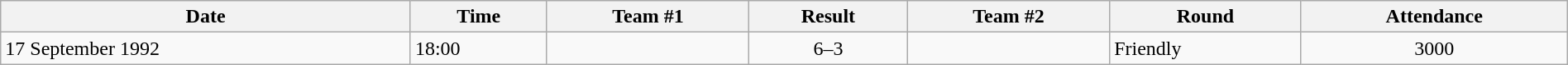<table class="wikitable" style="width:100%">
<tr>
<th>Date</th>
<th>Time</th>
<th>Team #1</th>
<th>Result</th>
<th>Team #2</th>
<th>Round</th>
<th>Attendance</th>
</tr>
<tr>
<td>17 September 1992</td>
<td>18:00</td>
<td></td>
<td style="text-align:center">6–3</td>
<td></td>
<td>Friendly</td>
<td style="text-align:center">3000</td>
</tr>
</table>
